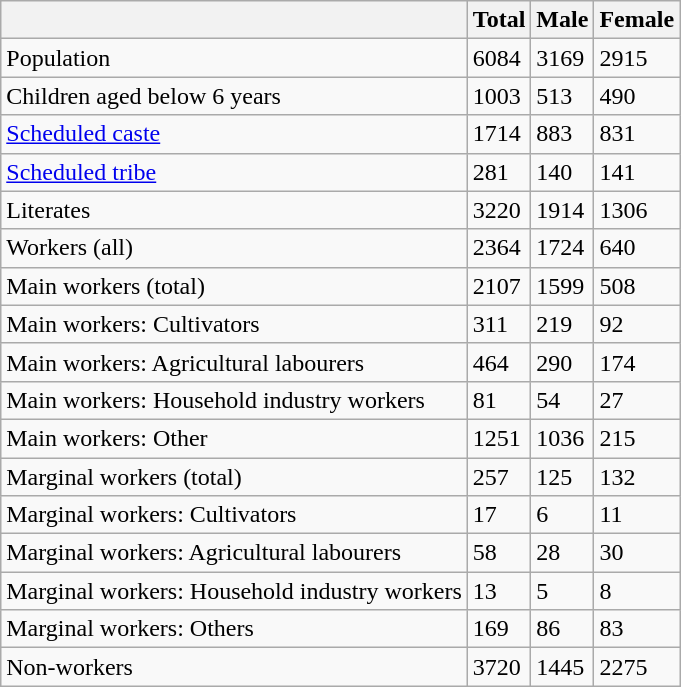<table class="wikitable sortable">
<tr>
<th></th>
<th>Total</th>
<th>Male</th>
<th>Female</th>
</tr>
<tr>
<td>Population</td>
<td>6084</td>
<td>3169</td>
<td>2915</td>
</tr>
<tr>
<td>Children aged below 6 years</td>
<td>1003</td>
<td>513</td>
<td>490</td>
</tr>
<tr>
<td><a href='#'>Scheduled caste</a></td>
<td>1714</td>
<td>883</td>
<td>831</td>
</tr>
<tr>
<td><a href='#'>Scheduled tribe</a></td>
<td>281</td>
<td>140</td>
<td>141</td>
</tr>
<tr>
<td>Literates</td>
<td>3220</td>
<td>1914</td>
<td>1306</td>
</tr>
<tr>
<td>Workers (all)</td>
<td>2364</td>
<td>1724</td>
<td>640</td>
</tr>
<tr>
<td>Main workers (total)</td>
<td>2107</td>
<td>1599</td>
<td>508</td>
</tr>
<tr>
<td>Main workers: Cultivators</td>
<td>311</td>
<td>219</td>
<td>92</td>
</tr>
<tr>
<td>Main workers: Agricultural labourers</td>
<td>464</td>
<td>290</td>
<td>174</td>
</tr>
<tr>
<td>Main workers: Household industry workers</td>
<td>81</td>
<td>54</td>
<td>27</td>
</tr>
<tr>
<td>Main workers: Other</td>
<td>1251</td>
<td>1036</td>
<td>215</td>
</tr>
<tr>
<td>Marginal workers (total)</td>
<td>257</td>
<td>125</td>
<td>132</td>
</tr>
<tr>
<td>Marginal workers: Cultivators</td>
<td>17</td>
<td>6</td>
<td>11</td>
</tr>
<tr>
<td>Marginal workers: Agricultural labourers</td>
<td>58</td>
<td>28</td>
<td>30</td>
</tr>
<tr>
<td>Marginal workers: Household industry workers</td>
<td>13</td>
<td>5</td>
<td>8</td>
</tr>
<tr>
<td>Marginal workers: Others</td>
<td>169</td>
<td>86</td>
<td>83</td>
</tr>
<tr>
<td>Non-workers</td>
<td>3720</td>
<td>1445</td>
<td>2275</td>
</tr>
</table>
